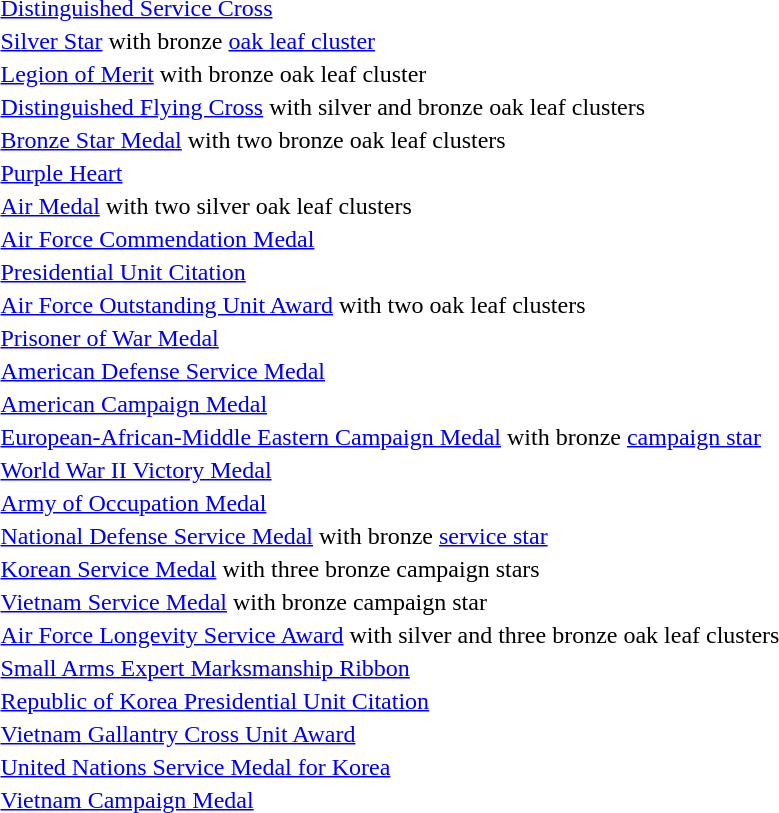<table>
<tr>
<td></td>
<td><a href='#'>Distinguished Service Cross</a></td>
</tr>
<tr>
<td></td>
<td><a href='#'>Silver Star</a> with bronze <a href='#'>oak leaf cluster</a></td>
</tr>
<tr>
<td></td>
<td><a href='#'>Legion of Merit</a> with bronze oak leaf cluster</td>
</tr>
<tr>
<td></td>
<td><a href='#'>Distinguished Flying Cross</a> with silver and bronze oak leaf clusters</td>
</tr>
<tr>
<td></td>
<td><a href='#'>Bronze Star Medal</a> with two bronze oak leaf clusters</td>
</tr>
<tr>
<td></td>
<td><a href='#'>Purple Heart</a></td>
</tr>
<tr>
<td></td>
<td><a href='#'>Air Medal</a> with two silver oak leaf clusters</td>
</tr>
<tr>
<td></td>
<td><a href='#'>Air Force Commendation Medal</a></td>
</tr>
<tr>
<td></td>
<td><a href='#'>Presidential Unit Citation</a></td>
</tr>
<tr>
<td></td>
<td><a href='#'>Air Force Outstanding Unit Award</a> with two oak leaf clusters</td>
</tr>
<tr>
<td></td>
<td><a href='#'>Prisoner of War Medal</a></td>
</tr>
<tr>
<td></td>
<td><a href='#'>American Defense Service Medal</a></td>
</tr>
<tr>
<td></td>
<td><a href='#'>American Campaign Medal</a></td>
</tr>
<tr>
<td></td>
<td><a href='#'>European-African-Middle Eastern Campaign Medal</a> with bronze <a href='#'>campaign star</a></td>
</tr>
<tr>
<td></td>
<td><a href='#'>World War II Victory Medal</a></td>
</tr>
<tr>
<td></td>
<td><a href='#'>Army of Occupation Medal</a></td>
</tr>
<tr>
<td></td>
<td><a href='#'>National Defense Service Medal</a> with bronze <a href='#'>service star</a></td>
</tr>
<tr>
<td></td>
<td><a href='#'>Korean Service Medal</a> with three bronze campaign stars</td>
</tr>
<tr>
<td></td>
<td><a href='#'>Vietnam Service Medal</a> with bronze campaign star</td>
</tr>
<tr>
<td></td>
<td><a href='#'>Air Force Longevity Service Award</a> with silver and three bronze oak leaf clusters</td>
</tr>
<tr>
<td></td>
<td><a href='#'>Small Arms Expert Marksmanship Ribbon</a></td>
</tr>
<tr>
<td></td>
<td><a href='#'>Republic of Korea Presidential Unit Citation</a></td>
</tr>
<tr>
<td></td>
<td><a href='#'>Vietnam Gallantry Cross Unit Award</a></td>
</tr>
<tr>
<td></td>
<td><a href='#'>United Nations Service Medal for Korea</a></td>
</tr>
<tr>
<td></td>
<td><a href='#'>Vietnam Campaign Medal</a></td>
</tr>
</table>
